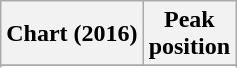<table class="wikitable sortable plainrowheaders" style="text-align:center">
<tr>
<th scope="col">Chart (2016)</th>
<th scope="col">Peak<br> position</th>
</tr>
<tr>
</tr>
<tr>
</tr>
<tr>
</tr>
</table>
